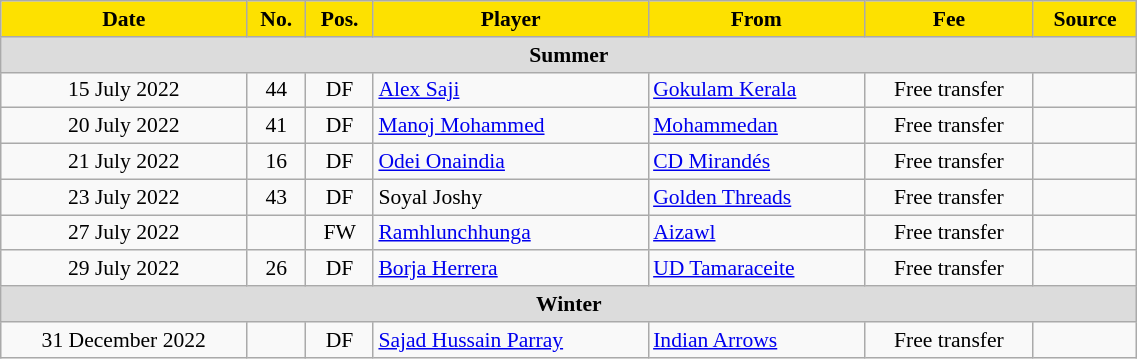<table class="wikitable" style="text-align:center; font-size:90%; width:60%">
<tr>
<th style="background:#FDE100; color:#000000; text-align:center;">Date</th>
<th style="background:#FDE100; color:#000000; text-align:center;">No.</th>
<th style="background:#FDE100; color:#000000; text-align:center;">Pos.</th>
<th style="background:#FDE100; color:#000000; text-align:center;">Player</th>
<th style="background:#FDE100; color:#000000; text-align:center;">From</th>
<th style="background:#FDE100; color:#000000; text-align:center;">Fee</th>
<th style="background:#FDE100; color:#000000; text-align:center;">Source</th>
</tr>
<tr>
<th colspan=8 style=background:#dcdcdc>Summer</th>
</tr>
<tr>
<td>15 July 2022</td>
<td>44</td>
<td>DF</td>
<td align="left"> <a href='#'>Alex Saji</a></td>
<td align="left"> <a href='#'>Gokulam Kerala</a></td>
<td>Free transfer</td>
<td></td>
</tr>
<tr>
<td>20 July 2022</td>
<td>41</td>
<td>DF</td>
<td align="left"> <a href='#'>Manoj Mohammed</a></td>
<td align="left"> <a href='#'>Mohammedan</a></td>
<td>Free transfer</td>
<td></td>
</tr>
<tr>
<td>21 July 2022</td>
<td>16</td>
<td>DF</td>
<td align="left"> <a href='#'>Odei Onaindia</a></td>
<td align="left"> <a href='#'>CD Mirandés</a></td>
<td>Free transfer</td>
<td></td>
</tr>
<tr>
<td>23 July 2022</td>
<td>43</td>
<td>DF</td>
<td align="left"> Soyal Joshy</td>
<td align="left"> <a href='#'>Golden Threads</a></td>
<td>Free transfer</td>
<td></td>
</tr>
<tr>
<td>27 July 2022</td>
<td></td>
<td>FW</td>
<td align="left"> <a href='#'>Ramhlunchhunga</a></td>
<td align="left"> <a href='#'>Aizawl</a></td>
<td>Free transfer</td>
<td></td>
</tr>
<tr>
<td>29 July 2022</td>
<td>26</td>
<td>DF</td>
<td align="left"> <a href='#'>Borja Herrera</a></td>
<td align="left"> <a href='#'>UD Tamaraceite</a></td>
<td>Free transfer</td>
<td></td>
</tr>
<tr>
<th colspan=8 style=background:#dcdcdc>Winter</th>
</tr>
<tr>
<td>31 December 2022</td>
<td></td>
<td>DF</td>
<td align="left"> <a href='#'>Sajad Hussain Parray</a></td>
<td align="left"> <a href='#'>Indian Arrows</a></td>
<td>Free transfer</td>
<td></td>
</tr>
</table>
